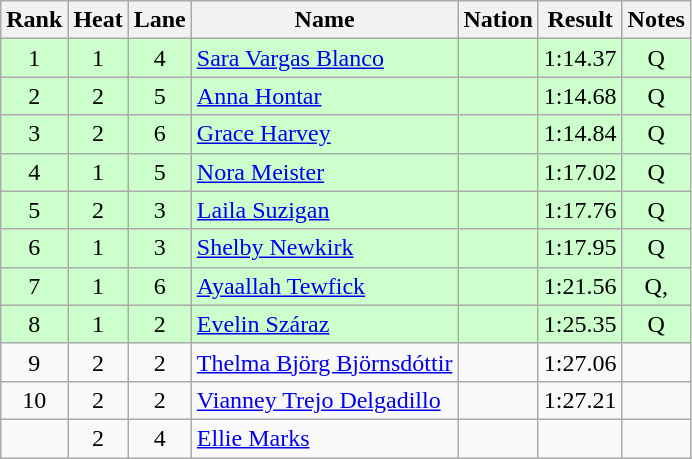<table class="wikitable sortable" style="text-align:center">
<tr>
<th>Rank</th>
<th>Heat</th>
<th>Lane</th>
<th>Name</th>
<th>Nation</th>
<th>Result</th>
<th>Notes</th>
</tr>
<tr bgcolor=ccffcc>
<td>1</td>
<td>1</td>
<td>4</td>
<td align=left><a href='#'>Sara Vargas Blanco</a></td>
<td align=left></td>
<td>1:14.37</td>
<td>Q</td>
</tr>
<tr bgcolor=ccffcc>
<td>2</td>
<td>2</td>
<td>5</td>
<td align=left><a href='#'>Anna Hontar</a></td>
<td align=left></td>
<td>1:14.68</td>
<td>Q</td>
</tr>
<tr bgcolor=ccffcc>
<td>3</td>
<td>2</td>
<td>6</td>
<td align=left><a href='#'>Grace Harvey</a></td>
<td align=left></td>
<td>1:14.84</td>
<td>Q</td>
</tr>
<tr bgcolor=ccffcc>
<td>4</td>
<td>1</td>
<td>5</td>
<td align=left><a href='#'>Nora Meister</a></td>
<td align=left></td>
<td>1:17.02</td>
<td>Q</td>
</tr>
<tr bgcolor=ccffcc>
<td>5</td>
<td>2</td>
<td>3</td>
<td align=left><a href='#'>Laila Suzigan</a></td>
<td align=left></td>
<td>1:17.76</td>
<td>Q</td>
</tr>
<tr bgcolor=ccffcc>
<td>6</td>
<td>1</td>
<td>3</td>
<td align=left><a href='#'>Shelby Newkirk</a></td>
<td align=left></td>
<td>1:17.95</td>
<td>Q</td>
</tr>
<tr bgcolor=ccffcc>
<td>7</td>
<td>1</td>
<td>6</td>
<td align=left><a href='#'>Ayaallah Tewfick</a></td>
<td align=left></td>
<td>1:21.56</td>
<td>Q, <strong></strong></td>
</tr>
<tr bgcolor=ccffcc>
<td>8</td>
<td>1</td>
<td>2</td>
<td align=left><a href='#'>Evelin Száraz</a></td>
<td align=left></td>
<td>1:25.35</td>
<td>Q</td>
</tr>
<tr>
<td>9</td>
<td>2</td>
<td>2</td>
<td align=left><a href='#'>Thelma Björg Björnsdóttir</a></td>
<td align=left></td>
<td>1:27.06</td>
<td></td>
</tr>
<tr>
<td>10</td>
<td>2</td>
<td>2</td>
<td align=left><a href='#'>Vianney Trejo Delgadillo</a></td>
<td align=left></td>
<td>1:27.21</td>
<td></td>
</tr>
<tr>
<td></td>
<td>2</td>
<td>4</td>
<td align=left><a href='#'>Ellie Marks</a></td>
<td align=left></td>
<td data-sort-value=9:99.99></td>
<td></td>
</tr>
</table>
